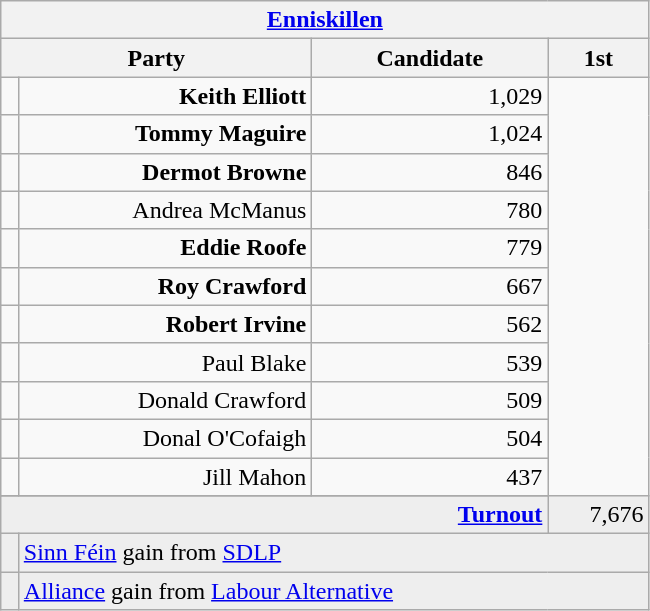<table class="wikitable">
<tr>
<th colspan="4" align="center"><a href='#'>Enniskillen</a></th>
</tr>
<tr>
<th colspan="2" align="center" width=200>Party</th>
<th width=150>Candidate</th>
<th width=60>1st </th>
</tr>
<tr>
<td></td>
<td align="right"><strong>Keith Elliott</strong></td>
<td align="right">1,029</td>
</tr>
<tr>
<td></td>
<td align="right"><strong>Tommy Maguire</strong></td>
<td align="right">1,024</td>
</tr>
<tr>
<td></td>
<td align="right"><strong>Dermot Browne</strong></td>
<td align="right">846</td>
</tr>
<tr>
<td></td>
<td align="right">Andrea McManus</td>
<td align="right">780</td>
</tr>
<tr>
<td></td>
<td align="right"><strong>Eddie Roofe</strong></td>
<td align="right">779</td>
</tr>
<tr>
<td></td>
<td align="right"><strong>Roy Crawford</strong></td>
<td align="right">667</td>
</tr>
<tr>
<td></td>
<td align="right"><strong>Robert Irvine</strong></td>
<td align="right">562</td>
</tr>
<tr>
<td></td>
<td align="right">Paul Blake</td>
<td align="right">539</td>
</tr>
<tr>
<td></td>
<td align="right">Donald Crawford</td>
<td align="right">509</td>
</tr>
<tr>
<td></td>
<td align="right">Donal O'Cofaigh</td>
<td align="right">504</td>
</tr>
<tr>
<td></td>
<td align="right">Jill Mahon</td>
<td align="right">437</td>
</tr>
<tr>
</tr>
<tr bgcolor="EEEEEE">
<td colspan=3 align="right"><strong><a href='#'>Turnout</a></strong></td>
<td align="right">7,676</td>
</tr>
<tr bgcolor="EEEEEE">
<td bgcolor=></td>
<td colspan=4 bgcolor="EEEEEE"><a href='#'>Sinn Féin</a> gain from <a href='#'>SDLP</a></td>
</tr>
<tr bgcolor="EEEEEE">
<td bgcolor=></td>
<td colspan=4 bgcolor="EEEEEE"><a href='#'>Alliance</a> gain from <a href='#'>Labour Alternative</a></td>
</tr>
</table>
